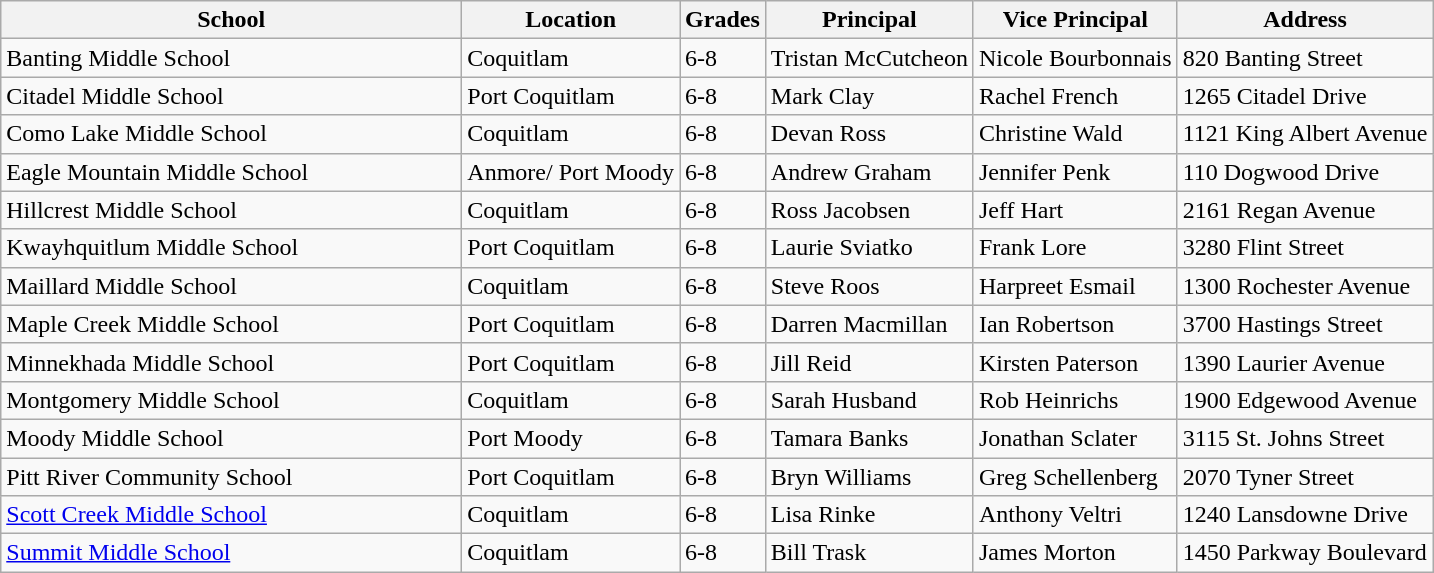<table class="wikitable">
<tr>
<th width=300>School</th>
<th>Location</th>
<th>Grades</th>
<th>Principal</th>
<th>Vice Principal</th>
<th>Address</th>
</tr>
<tr>
<td>Banting Middle School</td>
<td>Coquitlam</td>
<td>6-8</td>
<td>Tristan McCutcheon</td>
<td>Nicole Bourbonnais</td>
<td>820 Banting Street</td>
</tr>
<tr>
<td>Citadel Middle School</td>
<td>Port Coquitlam</td>
<td>6-8</td>
<td>Mark Clay</td>
<td>Rachel French</td>
<td>1265 Citadel Drive</td>
</tr>
<tr>
<td>Como Lake Middle School</td>
<td>Coquitlam</td>
<td>6-8</td>
<td>Devan Ross</td>
<td>Christine Wald</td>
<td>1121 King Albert Avenue</td>
</tr>
<tr>
<td>Eagle Mountain Middle School</td>
<td>Anmore/ Port Moody</td>
<td>6-8</td>
<td>Andrew Graham</td>
<td>Jennifer Penk</td>
<td>110 Dogwood Drive</td>
</tr>
<tr>
<td>Hillcrest Middle School</td>
<td>Coquitlam</td>
<td>6-8</td>
<td>Ross Jacobsen</td>
<td>Jeff Hart</td>
<td>2161 Regan Avenue</td>
</tr>
<tr>
<td>Kwayhquitlum Middle School</td>
<td>Port Coquitlam</td>
<td>6-8</td>
<td>Laurie Sviatko</td>
<td>Frank Lore</td>
<td>3280 Flint Street</td>
</tr>
<tr>
<td>Maillard Middle School</td>
<td>Coquitlam</td>
<td>6-8</td>
<td>Steve Roos</td>
<td>Harpreet Esmail</td>
<td>1300 Rochester Avenue</td>
</tr>
<tr>
<td>Maple Creek Middle School</td>
<td>Port Coquitlam</td>
<td>6-8</td>
<td>Darren Macmillan</td>
<td>Ian Robertson</td>
<td>3700 Hastings Street</td>
</tr>
<tr>
<td>Minnekhada Middle School</td>
<td>Port Coquitlam</td>
<td>6-8</td>
<td>Jill Reid</td>
<td>Kirsten Paterson</td>
<td>1390 Laurier Avenue</td>
</tr>
<tr>
<td>Montgomery Middle School</td>
<td>Coquitlam</td>
<td>6-8</td>
<td>Sarah Husband</td>
<td>Rob Heinrichs</td>
<td>1900 Edgewood Avenue</td>
</tr>
<tr>
<td>Moody Middle School</td>
<td>Port Moody</td>
<td>6-8</td>
<td>Tamara Banks</td>
<td>Jonathan Sclater</td>
<td>3115 St. Johns Street</td>
</tr>
<tr>
<td>Pitt River Community School</td>
<td>Port Coquitlam</td>
<td>6-8</td>
<td>Bryn Williams</td>
<td>Greg Schellenberg</td>
<td>2070 Tyner Street</td>
</tr>
<tr>
<td><a href='#'>Scott Creek Middle School</a></td>
<td>Coquitlam</td>
<td>6-8</td>
<td>Lisa Rinke</td>
<td>Anthony Veltri</td>
<td>1240 Lansdowne Drive</td>
</tr>
<tr>
<td><a href='#'>Summit Middle School</a></td>
<td>Coquitlam</td>
<td>6-8</td>
<td>Bill Trask</td>
<td>James Morton<br></td>
<td>1450 Parkway Boulevard</td>
</tr>
</table>
